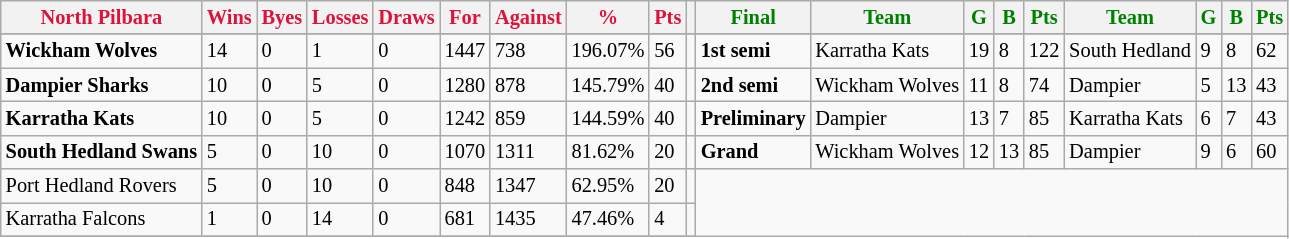<table style="font-size: 85%; text-align: left;" class="wikitable">
<tr>
<th style="color:crimson">North Pilbara</th>
<th style="color:crimson">Wins</th>
<th style="color:crimson">Byes</th>
<th style="color:crimson">Losses</th>
<th style="color:crimson">Draws</th>
<th style="color:crimson">For</th>
<th style="color:crimson">Against</th>
<th style="color:crimson">%</th>
<th style="color:crimson">Pts</th>
<th></th>
<th style="color:green">Final</th>
<th style="color:green">Team</th>
<th style="color:green">G</th>
<th style="color:green">B</th>
<th style="color:green">Pts</th>
<th style="color:green">Team</th>
<th style="color:green">G</th>
<th style="color:green">B</th>
<th style="color:green">Pts</th>
</tr>
<tr>
</tr>
<tr>
</tr>
<tr>
<td><strong>	Wickham Wolves	</strong></td>
<td>14</td>
<td>0</td>
<td>1</td>
<td>0</td>
<td>1447</td>
<td>738</td>
<td>196.07%</td>
<td>56</td>
<td></td>
<td><strong>1st semi</strong></td>
<td>Karratha Kats</td>
<td>19</td>
<td>8</td>
<td>122</td>
<td>South Hedland</td>
<td>9</td>
<td>8</td>
<td>62</td>
</tr>
<tr>
<td><strong>	Dampier Sharks	</strong></td>
<td>10</td>
<td>0</td>
<td>5</td>
<td>0</td>
<td>1280</td>
<td>878</td>
<td>145.79%</td>
<td>40</td>
<td></td>
<td><strong>2nd semi</strong></td>
<td>Wickham Wolves</td>
<td>11</td>
<td>8</td>
<td>74</td>
<td>Dampier</td>
<td>5</td>
<td>13</td>
<td>43</td>
</tr>
<tr>
<td><strong>	Karratha Kats	</strong></td>
<td>10</td>
<td>0</td>
<td>5</td>
<td>0</td>
<td>1242</td>
<td>859</td>
<td>144.59%</td>
<td>40</td>
<td></td>
<td><strong>Preliminary</strong></td>
<td>Dampier</td>
<td>13</td>
<td>7</td>
<td>85</td>
<td>Karratha Kats</td>
<td>6</td>
<td>7</td>
<td>43</td>
</tr>
<tr>
<td><strong>	South Hedland Swans	</strong></td>
<td>5</td>
<td>0</td>
<td>10</td>
<td>0</td>
<td>1070</td>
<td>1311</td>
<td>81.62%</td>
<td>20</td>
<td></td>
<td><strong>Grand</strong></td>
<td>Wickham Wolves</td>
<td>12</td>
<td>13</td>
<td>85</td>
<td>Dampier</td>
<td>9</td>
<td>6</td>
<td>60</td>
</tr>
<tr>
<td>Port Hedland Rovers</td>
<td>5</td>
<td>0</td>
<td>10</td>
<td>0</td>
<td>848</td>
<td>1347</td>
<td>62.95%</td>
<td>20</td>
<td></td>
</tr>
<tr>
<td>Karratha Falcons</td>
<td>1</td>
<td>0</td>
<td>14</td>
<td>0</td>
<td>681</td>
<td>1435</td>
<td>47.46%</td>
<td>4</td>
<td></td>
</tr>
<tr>
</tr>
</table>
